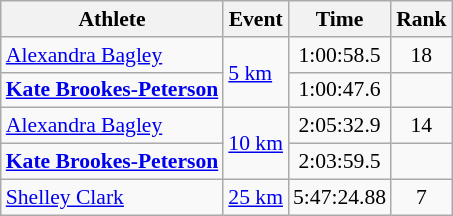<table class="wikitable" style="text-align:center; font-size:90%">
<tr>
<th rowspan=1>Athlete</th>
<th rowspan=1>Event</th>
<th>Time</th>
<th>Rank</th>
</tr>
<tr>
<td align=left><a href='#'>Alexandra Bagley</a></td>
<td align=left rowspan=2><a href='#'>5 km</a></td>
<td>1:00:58.5</td>
<td>18</td>
</tr>
<tr>
<td align=left><strong><a href='#'>Kate Brookes-Peterson</a></strong></td>
<td>1:00:47.6</td>
<td></td>
</tr>
<tr>
<td align=left><a href='#'>Alexandra Bagley</a></td>
<td align=left rowspan=2><a href='#'>10 km</a></td>
<td>2:05:32.9</td>
<td>14</td>
</tr>
<tr>
<td align=left><strong><a href='#'>Kate Brookes-Peterson</a></strong></td>
<td>2:03:59.5</td>
<td></td>
</tr>
<tr>
<td align=left><a href='#'>Shelley Clark</a></td>
<td align=left><a href='#'>25 km</a></td>
<td>5:47:24.88</td>
<td>7</td>
</tr>
</table>
